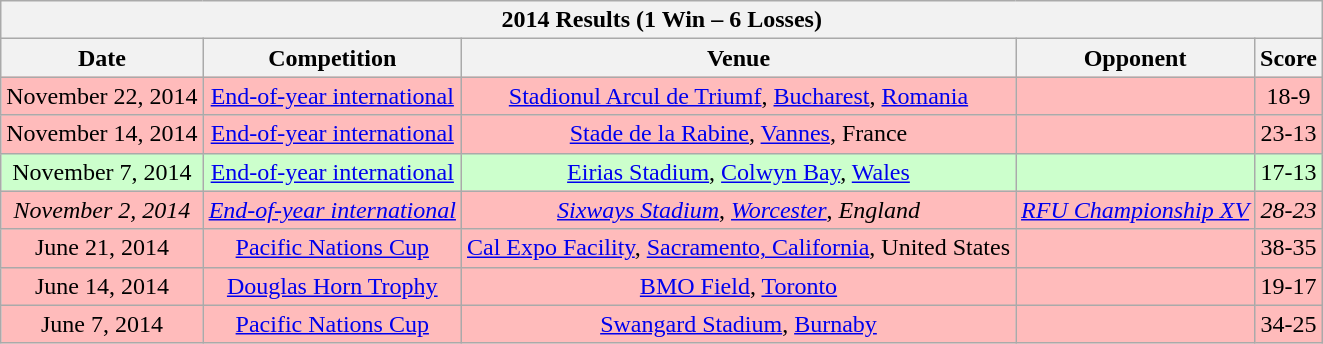<table class="wikitable sortable">
<tr>
<th colspan="5"><strong>2014 Results (1 Win – 6 Losses)</strong></th>
</tr>
<tr>
<th>Date</th>
<th>Competition</th>
<th>Venue</th>
<th>Opponent</th>
<th>Score</th>
</tr>
<tr style="background:#fbb;">
<td align=center>November 22, 2014</td>
<td align=center><a href='#'>End-of-year international</a></td>
<td align=center><a href='#'>Stadionul Arcul de Triumf</a>, <a href='#'>Bucharest</a>, <a href='#'>Romania</a></td>
<td></td>
<td align=center>18-9</td>
</tr>
<tr style="background:#fbb;">
<td align=center>November 14, 2014</td>
<td align=center><a href='#'>End-of-year international</a></td>
<td align=center><a href='#'>Stade de la Rabine</a>, <a href='#'>Vannes</a>, France</td>
<td></td>
<td align=center>23-13</td>
</tr>
<tr style="background:#cfc;">
<td align=center>November 7, 2014</td>
<td align=center><a href='#'>End-of-year international</a></td>
<td align=center><a href='#'>Eirias Stadium</a>, <a href='#'>Colwyn Bay</a>, <a href='#'>Wales</a></td>
<td></td>
<td align=center>17-13</td>
</tr>
<tr style="background:#fbb;">
<td align=center><em>November 2, 2014</em></td>
<td align=center><em><a href='#'>End-of-year international</a></em></td>
<td align=center><em><a href='#'>Sixways Stadium</a></em>, <em><a href='#'>Worcester</a></em>, <em>England</em></td>
<td> <em><a href='#'>RFU Championship XV</a></em></td>
<td align=center><em>28-23</em></td>
</tr>
<tr style="background:#fbb;">
<td align=center>June 21, 2014</td>
<td align=center><a href='#'>Pacific Nations Cup</a></td>
<td align=center><a href='#'>Cal Expo Facility</a>, <a href='#'>Sacramento, California</a>, United States</td>
<td></td>
<td align=center>38-35</td>
</tr>
<tr style="background:#fbb;">
<td align=center>June 14, 2014</td>
<td align=center><a href='#'>Douglas Horn Trophy</a></td>
<td align=center><a href='#'>BMO Field</a>, <a href='#'>Toronto</a></td>
<td></td>
<td align=center>19-17</td>
</tr>
<tr style="background:#fbb;">
<td align=center>June 7, 2014</td>
<td align=center><a href='#'>Pacific Nations Cup</a></td>
<td align=center><a href='#'>Swangard Stadium</a>, <a href='#'>Burnaby</a></td>
<td></td>
<td align=center>34-25</td>
</tr>
</table>
